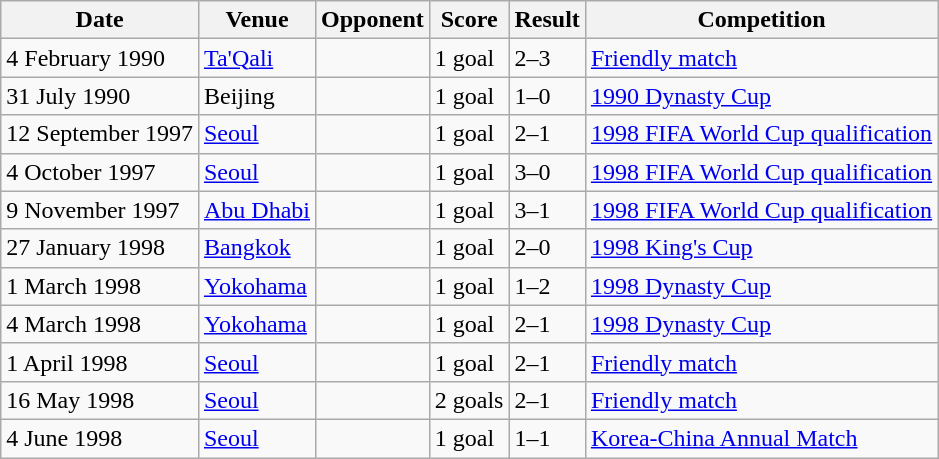<table class="wikitable">
<tr>
<th>Date</th>
<th>Venue</th>
<th>Opponent</th>
<th>Score</th>
<th>Result</th>
<th>Competition</th>
</tr>
<tr>
<td>4 February 1990</td>
<td><a href='#'>Ta'Qali</a></td>
<td></td>
<td>1 goal</td>
<td>2–3</td>
<td><a href='#'>Friendly match</a></td>
</tr>
<tr>
<td>31 July 1990</td>
<td>Beijing</td>
<td></td>
<td>1 goal</td>
<td>1–0</td>
<td><a href='#'>1990 Dynasty Cup</a></td>
</tr>
<tr>
<td>12 September 1997</td>
<td><a href='#'>Seoul</a></td>
<td></td>
<td>1 goal</td>
<td>2–1</td>
<td><a href='#'>1998 FIFA World Cup qualification</a></td>
</tr>
<tr>
<td>4 October 1997</td>
<td><a href='#'>Seoul</a></td>
<td></td>
<td>1 goal</td>
<td>3–0</td>
<td><a href='#'>1998 FIFA World Cup qualification</a></td>
</tr>
<tr>
<td>9 November 1997</td>
<td><a href='#'>Abu Dhabi</a></td>
<td></td>
<td>1 goal</td>
<td>3–1</td>
<td><a href='#'>1998 FIFA World Cup qualification</a></td>
</tr>
<tr>
<td>27 January 1998</td>
<td><a href='#'>Bangkok</a></td>
<td></td>
<td>1 goal</td>
<td>2–0</td>
<td><a href='#'>1998 King's Cup</a></td>
</tr>
<tr>
<td>1 March 1998</td>
<td><a href='#'>Yokohama</a></td>
<td></td>
<td>1 goal</td>
<td>1–2</td>
<td><a href='#'>1998 Dynasty Cup</a></td>
</tr>
<tr>
<td>4 March 1998</td>
<td><a href='#'>Yokohama</a></td>
<td></td>
<td>1 goal</td>
<td>2–1</td>
<td><a href='#'>1998 Dynasty Cup</a></td>
</tr>
<tr>
<td>1 April 1998</td>
<td><a href='#'>Seoul</a></td>
<td></td>
<td>1 goal</td>
<td>2–1</td>
<td><a href='#'>Friendly match</a></td>
</tr>
<tr>
<td>16 May 1998</td>
<td><a href='#'>Seoul</a></td>
<td></td>
<td>2 goals</td>
<td>2–1</td>
<td><a href='#'>Friendly match</a></td>
</tr>
<tr>
<td>4 June 1998</td>
<td><a href='#'>Seoul</a></td>
<td></td>
<td>1 goal</td>
<td>1–1</td>
<td><a href='#'>Korea-China Annual Match</a></td>
</tr>
</table>
